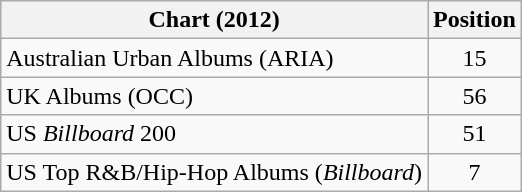<table class="wikitable sortable">
<tr>
<th scope="col">Chart (2012)</th>
<th scope="col">Position</th>
</tr>
<tr>
<td>Australian Urban Albums (ARIA)</td>
<td style="text-align:center;">15</td>
</tr>
<tr>
<td>UK Albums (OCC)</td>
<td style="text-align:center;">56</td>
</tr>
<tr>
<td>US <em>Billboard</em> 200</td>
<td style="text-align:center;">51</td>
</tr>
<tr>
<td>US Top R&B/Hip-Hop Albums (<em>Billboard</em>)</td>
<td style="text-align:center;">7</td>
</tr>
</table>
